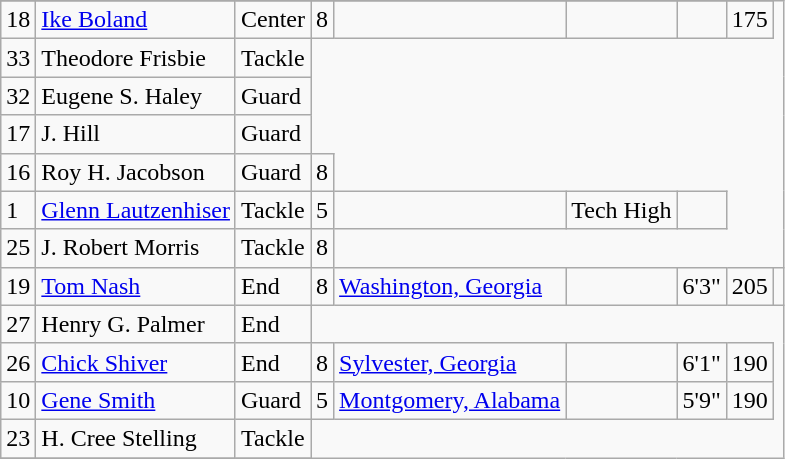<table class="wikitable">
<tr>
</tr>
<tr>
<td>18</td>
<td><a href='#'>Ike Boland</a></td>
<td>Center</td>
<td>8</td>
<td></td>
<td></td>
<td></td>
<td>175</td>
</tr>
<tr>
<td>33</td>
<td>Theodore Frisbie</td>
<td>Tackle</td>
</tr>
<tr>
<td>32</td>
<td>Eugene S. Haley</td>
<td>Guard</td>
</tr>
<tr>
<td>17</td>
<td>J. Hill</td>
<td>Guard</td>
</tr>
<tr>
<td>16</td>
<td>Roy H. Jacobson</td>
<td>Guard</td>
<td>8</td>
</tr>
<tr>
<td>1</td>
<td><a href='#'>Glenn Lautzenhiser</a></td>
<td>Tackle</td>
<td>5</td>
<td></td>
<td>Tech High</td>
<td></td>
</tr>
<tr>
<td>25</td>
<td>J. Robert Morris</td>
<td>Tackle</td>
<td>8</td>
</tr>
<tr>
<td>19</td>
<td><a href='#'>Tom Nash</a></td>
<td>End</td>
<td>8</td>
<td><a href='#'>Washington, Georgia</a></td>
<td></td>
<td>6'3"</td>
<td>205</td>
<td></td>
</tr>
<tr>
<td>27</td>
<td>Henry G. Palmer</td>
<td>End</td>
</tr>
<tr>
<td>26</td>
<td><a href='#'>Chick Shiver</a></td>
<td>End</td>
<td>8</td>
<td><a href='#'>Sylvester, Georgia</a></td>
<td></td>
<td>6'1"</td>
<td>190</td>
</tr>
<tr>
<td>10</td>
<td><a href='#'>Gene Smith</a></td>
<td>Guard</td>
<td>5</td>
<td><a href='#'>Montgomery, Alabama</a></td>
<td></td>
<td>5'9"</td>
<td>190</td>
</tr>
<tr>
<td>23</td>
<td>H. Cree Stelling</td>
<td>Tackle</td>
</tr>
<tr>
</tr>
</table>
